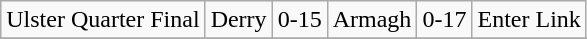<table class="wikitable">
<tr>
<td>Ulster Quarter Final</td>
<td>Derry</td>
<td>0-15</td>
<td>Armagh</td>
<td>0-17</td>
<td>Enter Link</td>
</tr>
<tr>
</tr>
</table>
